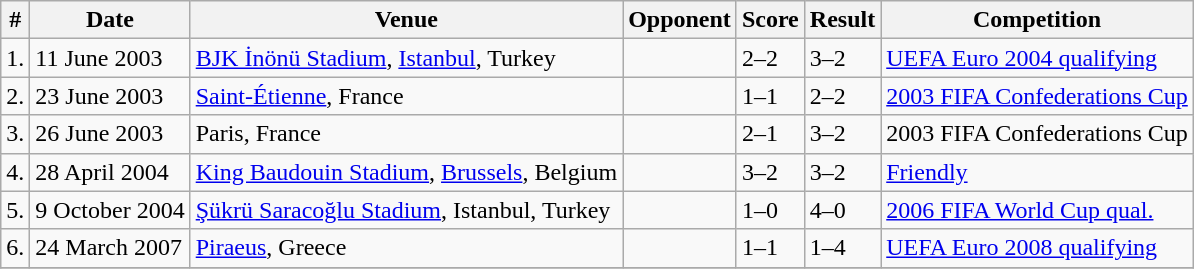<table class="wikitable">
<tr>
<th>#</th>
<th>Date</th>
<th>Venue</th>
<th>Opponent</th>
<th>Score</th>
<th>Result</th>
<th>Competition</th>
</tr>
<tr>
<td>1.</td>
<td>11 June 2003</td>
<td><a href='#'>BJK İnönü Stadium</a>, <a href='#'>Istanbul</a>, Turkey</td>
<td></td>
<td>2–2</td>
<td>3–2</td>
<td><a href='#'>UEFA Euro 2004 qualifying</a></td>
</tr>
<tr>
<td>2.</td>
<td>23 June 2003</td>
<td><a href='#'>Saint-Étienne</a>, France</td>
<td></td>
<td>1–1</td>
<td>2–2</td>
<td><a href='#'>2003 FIFA Confederations Cup</a></td>
</tr>
<tr>
<td>3.</td>
<td>26 June 2003</td>
<td>Paris, France</td>
<td></td>
<td>2–1</td>
<td>3–2</td>
<td>2003 FIFA Confederations Cup</td>
</tr>
<tr>
<td>4.</td>
<td>28 April 2004</td>
<td><a href='#'>King Baudouin Stadium</a>, <a href='#'>Brussels</a>, Belgium</td>
<td></td>
<td>3–2</td>
<td>3–2</td>
<td><a href='#'>Friendly</a></td>
</tr>
<tr>
<td>5.</td>
<td>9 October 2004</td>
<td><a href='#'>Şükrü Saracoğlu Stadium</a>, Istanbul, Turkey</td>
<td></td>
<td>1–0</td>
<td>4–0</td>
<td><a href='#'>2006 FIFA World Cup qual.</a></td>
</tr>
<tr>
<td>6.</td>
<td>24 March 2007</td>
<td><a href='#'>Piraeus</a>, Greece</td>
<td></td>
<td>1–1</td>
<td>1–4</td>
<td><a href='#'>UEFA Euro 2008 qualifying</a></td>
</tr>
<tr>
</tr>
</table>
